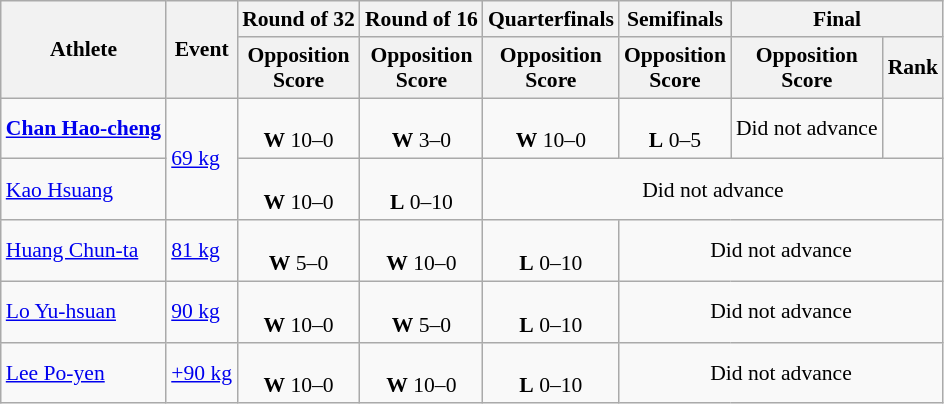<table class="wikitable" style="font-size:90%; text-align:center">
<tr>
<th rowspan="2">Athlete</th>
<th rowspan="2">Event</th>
<th>Round of 32</th>
<th>Round of 16</th>
<th>Quarterfinals</th>
<th>Semifinals</th>
<th colspan="2">Final</th>
</tr>
<tr>
<th>Opposition<br>Score</th>
<th>Opposition<br>Score</th>
<th>Opposition<br>Score</th>
<th>Opposition<br>Score</th>
<th>Opposition<br>Score</th>
<th>Rank</th>
</tr>
<tr>
<td align="left"><strong><a href='#'>Chan Hao-cheng</a></strong></td>
<td align="left" rowspan="2"><a href='#'>69 kg</a></td>
<td><br><strong>W</strong> 10–0</td>
<td><br><strong>W</strong> 3–0</td>
<td><br><strong>W</strong> 10–0</td>
<td><br><strong>L</strong> 0–5</td>
<td>Did not advance</td>
<td></td>
</tr>
<tr>
<td align="left"><a href='#'>Kao Hsuang</a></td>
<td><br><strong>W</strong> 10–0</td>
<td><br><strong>L</strong> 0–10</td>
<td colspan="4">Did not advance</td>
</tr>
<tr>
<td align="left"><a href='#'>Huang Chun-ta</a></td>
<td align="left"><a href='#'>81 kg</a></td>
<td><br><strong>W</strong> 5–0</td>
<td><br><strong>W</strong> 10–0</td>
<td><br><strong>L</strong> 0–10</td>
<td colspan="3">Did not advance</td>
</tr>
<tr>
<td align="left"><a href='#'>Lo Yu-hsuan</a></td>
<td align="left"><a href='#'>90 kg</a></td>
<td><br><strong>W</strong> 10–0</td>
<td><br><strong>W</strong> 5–0</td>
<td><br><strong>L</strong> 0–10</td>
<td colspan="3">Did not advance</td>
</tr>
<tr>
<td align="left"><a href='#'>Lee Po-yen</a></td>
<td align="left"><a href='#'>+90 kg</a></td>
<td><br><strong>W</strong> 10–0</td>
<td><br><strong>W</strong> 10–0</td>
<td><br><strong>L</strong> 0–10</td>
<td colspan="3">Did not advance</td>
</tr>
</table>
